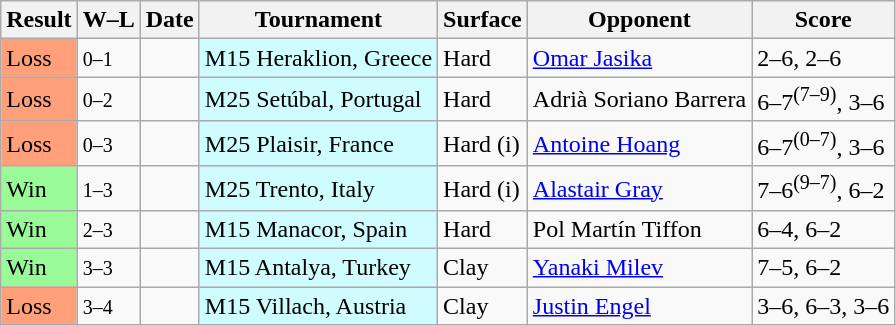<table class="sortable wikitable nowrap">
<tr>
<th>Result</th>
<th class="unsortable">W–L</th>
<th>Date</th>
<th>Tournament</th>
<th>Surface</th>
<th>Opponent</th>
<th class="unsortable">Score</th>
</tr>
<tr>
<td bgcolor=FFA07A>Loss</td>
<td><small>0–1</small></td>
<td></td>
<td style="background:#cffcff;">M15 Heraklion, Greece</td>
<td>Hard</td>
<td> <a href='#'>Omar Jasika</a></td>
<td>2–6, 2–6</td>
</tr>
<tr>
<td bgcolor=FFA07A>Loss</td>
<td><small>0–2</small></td>
<td></td>
<td style="background:#cffcff;">M25 Setúbal, Portugal</td>
<td>Hard</td>
<td> Adrià Soriano Barrera</td>
<td>6–7<sup>(7–9)</sup>, 3–6</td>
</tr>
<tr>
<td bgcolor=FFA07A>Loss</td>
<td><small>0–3</small></td>
<td></td>
<td style="background:#cffcff;">M25 Plaisir, France</td>
<td>Hard (i)</td>
<td> <a href='#'>Antoine Hoang</a></td>
<td>6–7<sup>(0–7)</sup>, 3–6</td>
</tr>
<tr>
<td bgcolor=98FB98>Win</td>
<td><small>1–3</small></td>
<td></td>
<td style="background:#cffcff;">M25 Trento, Italy</td>
<td>Hard (i)</td>
<td> <a href='#'>Alastair Gray</a></td>
<td>7–6<sup>(9–7)</sup>, 6–2</td>
</tr>
<tr>
<td bgcolor=98FB98>Win</td>
<td><small>2–3</small></td>
<td></td>
<td style="background:#cffcff;">M15 Manacor, Spain</td>
<td>Hard</td>
<td> Pol Martín Tiffon</td>
<td>6–4, 6–2</td>
</tr>
<tr>
<td bgcolor=98FB98>Win</td>
<td><small>3–3</small></td>
<td></td>
<td style="background:#cffcff;">M15 Antalya, Turkey</td>
<td>Clay</td>
<td> <a href='#'>Yanaki Milev</a></td>
<td>7–5, 6–2</td>
</tr>
<tr>
<td bgcolor=FFA07A>Loss</td>
<td><small>3–4</small></td>
<td></td>
<td style="background:#cffcff;">M15 Villach, Austria</td>
<td>Clay</td>
<td> <a href='#'>Justin Engel</a></td>
<td>3–6, 6–3, 3–6</td>
</tr>
</table>
